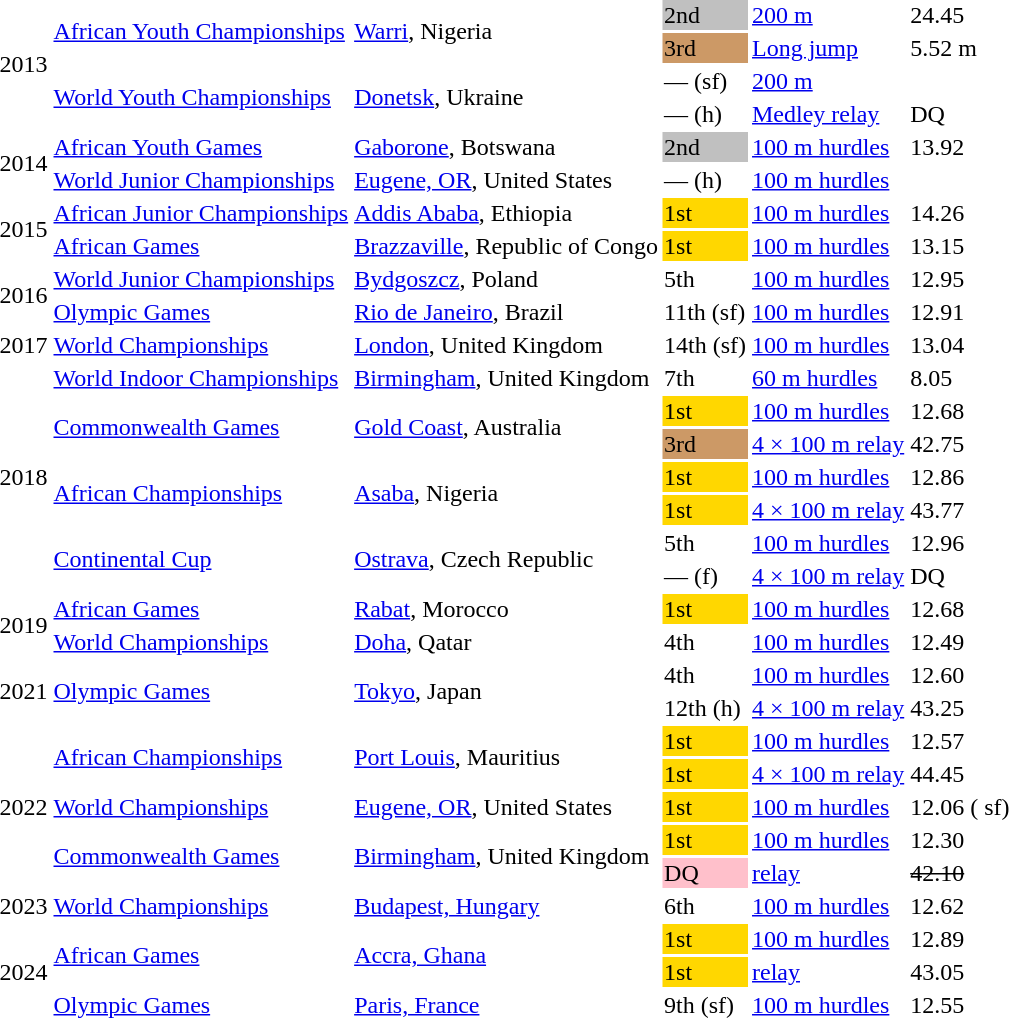<table>
<tr>
<td rowspan=4>2013</td>
<td rowspan=2><a href='#'>African Youth Championships</a></td>
<td rowspan=2><a href='#'>Warri</a>, Nigeria</td>
<td bgcolor=silver>2nd</td>
<td><a href='#'>200 m</a></td>
<td>24.45</td>
</tr>
<tr>
<td bgcolor=cc9966>3rd</td>
<td><a href='#'>Long jump</a></td>
<td>5.52 m</td>
</tr>
<tr>
<td rowspan=2><a href='#'>World Youth Championships</a></td>
<td rowspan=2><a href='#'>Donetsk</a>, Ukraine</td>
<td>— (sf)</td>
<td><a href='#'>200 m</a></td>
<td></td>
</tr>
<tr>
<td>— (h)</td>
<td><a href='#'>Medley relay</a></td>
<td>DQ</td>
</tr>
<tr>
<td rowspan=2>2014</td>
<td><a href='#'>African Youth Games</a></td>
<td><a href='#'>Gaborone</a>, Botswana</td>
<td bgcolor=silver>2nd</td>
<td><a href='#'>100 m hurdles</a></td>
<td>13.92</td>
</tr>
<tr>
<td><a href='#'>World Junior Championships</a></td>
<td><a href='#'>Eugene, OR</a>, United States</td>
<td>— (h)</td>
<td><a href='#'>100 m hurdles</a></td>
<td></td>
</tr>
<tr>
<td rowspan=2>2015</td>
<td><a href='#'>African Junior Championships</a></td>
<td><a href='#'>Addis Ababa</a>, Ethiopia</td>
<td bgcolor=gold>1st</td>
<td><a href='#'>100 m hurdles</a></td>
<td>14.26</td>
</tr>
<tr>
<td><a href='#'>African Games</a></td>
<td><a href='#'>Brazzaville</a>, Republic of Congo</td>
<td bgcolor=gold>1st</td>
<td><a href='#'>100 m hurdles</a></td>
<td>13.15</td>
</tr>
<tr>
<td rowspan=2>2016</td>
<td><a href='#'>World Junior Championships</a></td>
<td><a href='#'>Bydgoszcz</a>, Poland</td>
<td>5th</td>
<td><a href='#'>100 m hurdles</a></td>
<td>12.95</td>
</tr>
<tr>
<td><a href='#'>Olympic Games</a></td>
<td><a href='#'>Rio de Janeiro</a>, Brazil</td>
<td>11th (sf)</td>
<td><a href='#'>100 m hurdles</a></td>
<td>12.91</td>
</tr>
<tr>
<td>2017</td>
<td><a href='#'>World Championships</a></td>
<td><a href='#'>London</a>, United Kingdom</td>
<td>14th (sf)</td>
<td><a href='#'>100 m hurdles</a></td>
<td>13.04</td>
</tr>
<tr>
<td rowspan=7>2018</td>
<td><a href='#'>World Indoor Championships</a></td>
<td><a href='#'>Birmingham</a>, United Kingdom</td>
<td>7th</td>
<td><a href='#'>60 m hurdles</a></td>
<td>8.05</td>
</tr>
<tr>
<td rowspan=2><a href='#'>Commonwealth Games</a></td>
<td rowspan=2><a href='#'>Gold Coast</a>, Australia</td>
<td bgcolor=gold>1st</td>
<td><a href='#'>100 m hurdles</a></td>
<td>12.68</td>
</tr>
<tr>
<td bgcolor=cc9966>3rd</td>
<td><a href='#'>4 × 100 m relay</a></td>
<td>42.75</td>
</tr>
<tr>
<td rowspan=2><a href='#'>African Championships</a></td>
<td rowspan=2><a href='#'>Asaba</a>, Nigeria</td>
<td bgcolor=gold>1st</td>
<td><a href='#'>100 m hurdles</a></td>
<td>12.86</td>
</tr>
<tr>
<td bgcolor=gold>1st</td>
<td><a href='#'>4 × 100 m relay</a></td>
<td>43.77</td>
</tr>
<tr>
<td rowspan=2><a href='#'>Continental Cup</a></td>
<td rowspan=2><a href='#'>Ostrava</a>, Czech Republic</td>
<td>5th</td>
<td><a href='#'>100 m hurdles</a></td>
<td>12.96</td>
</tr>
<tr>
<td>— (f)</td>
<td><a href='#'>4 × 100 m relay</a></td>
<td>DQ </td>
</tr>
<tr>
<td rowspan=2>2019</td>
<td><a href='#'>African Games</a></td>
<td><a href='#'>Rabat</a>, Morocco</td>
<td bgcolor=gold>1st</td>
<td><a href='#'>100 m hurdles</a></td>
<td>12.68</td>
</tr>
<tr>
<td><a href='#'>World Championships</a></td>
<td><a href='#'>Doha</a>, Qatar</td>
<td>4th</td>
<td><a href='#'>100 m hurdles</a></td>
<td>12.49</td>
</tr>
<tr>
<td rowspan=2>2021</td>
<td rowspan=2><a href='#'>Olympic Games</a></td>
<td rowspan=2><a href='#'>Tokyo</a>, Japan</td>
<td>4th</td>
<td><a href='#'>100 m hurdles</a></td>
<td>12.60</td>
</tr>
<tr>
<td>12th (h)</td>
<td><a href='#'>4 × 100 m relay</a></td>
<td>43.25</td>
</tr>
<tr>
<td rowspan=5>2022</td>
<td rowspan=2><a href='#'>African Championships</a></td>
<td rowspan=2><a href='#'>Port Louis</a>, Mauritius</td>
<td bgcolor=gold>1st</td>
<td><a href='#'>100 m hurdles</a></td>
<td>12.57</td>
</tr>
<tr>
<td bgcolor=gold>1st</td>
<td><a href='#'>4 × 100 m relay</a></td>
<td>44.45</td>
</tr>
<tr>
<td><a href='#'>World Championships</a></td>
<td><a href='#'>Eugene, OR</a>, United States</td>
<td bgcolor=gold>1st</td>
<td><a href='#'>100 m hurdles</a></td>
<td>12.06 (<strong></strong> sf)</td>
</tr>
<tr>
<td rowspan=2><a href='#'>Commonwealth Games</a></td>
<td rowspan=2><a href='#'>Birmingham</a>, United Kingdom</td>
<td bgcolor=gold>1st</td>
<td><a href='#'>100 m hurdles</a></td>
<td>12.30 <strong></strong></td>
</tr>
<tr>
<td bgcolor=pink>DQ</td>
<td><a href='#'> relay</a></td>
<td><s>42.10 <strong></strong></s></td>
</tr>
<tr>
<td>2023</td>
<td><a href='#'>World Championships</a></td>
<td><a href='#'>Budapest, Hungary</a></td>
<td>6th</td>
<td><a href='#'>100 m hurdles</a></td>
<td>12.62</td>
</tr>
<tr>
<td rowspan=3>2024</td>
<td rowspan=2><a href='#'>African Games</a></td>
<td rowspan=2><a href='#'>Accra, Ghana</a></td>
<td bgcolor=gold>1st</td>
<td><a href='#'>100 m hurdles</a></td>
<td>12.89</td>
</tr>
<tr>
<td bgcolor=gold>1st</td>
<td><a href='#'> relay</a></td>
<td>43.05</td>
</tr>
<tr>
<td><a href='#'>Olympic Games</a></td>
<td><a href='#'>Paris, France</a></td>
<td>9th (sf)</td>
<td><a href='#'>100 m hurdles</a></td>
<td>12.55</td>
</tr>
</table>
